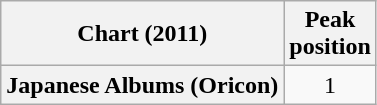<table class="wikitable plainrowheaders" style="text-align:center;">
<tr>
<th>Chart (2011)</th>
<th>Peak<br>position</th>
</tr>
<tr>
<th scope="row">Japanese Albums (Oricon)</th>
<td align="center">1</td>
</tr>
</table>
